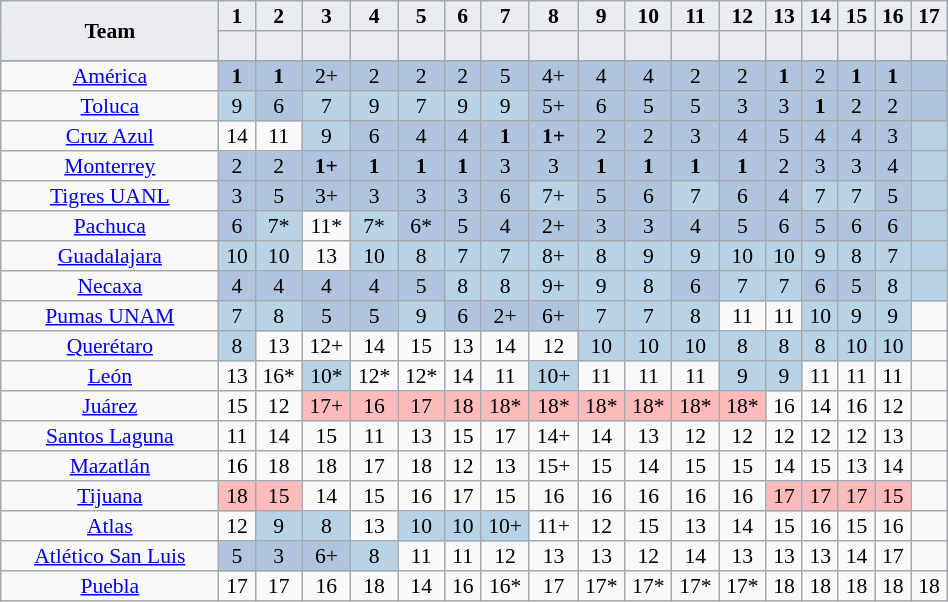<table class="sortable" border=1 width="50%" style="text-align:center; background:#f9f9f9; border: 1px #a2a9b1; border-collapse: collapse; font-size: 90%; margin:auto;">
<tr bgcolor=#eaecf0>
<th width="15%"  rowspan=2>Team</th>
<th width="2%">1</th>
<th width="2%">2</th>
<th width="2%">3</th>
<th width="2%">4</th>
<th width="2%">5</th>
<th width="2%">6</th>
<th width="2%">7</th>
<th width="2%">8</th>
<th width="2%">9</th>
<th width="2%">10</th>
<th width="2%">11</th>
<th width="2%">12</th>
<th width="2%">13</th>
<th width="2%">14</th>
<th width="2%">15</th>
<th width="2%">16</th>
<th width="2%">17</th>
</tr>
<tr bgcolor=#eaecf0>
<th width="2"><br></th>
<th width="2"></th>
<th width="2"></th>
<th width="2"></th>
<th width="2"></th>
<th width="2"></th>
<th width="2"></th>
<th width="2"></th>
<th width="2"></th>
<th width="2"></th>
<th width="2"></th>
<th width="2"></th>
<th width="2"></th>
<th width="2"></th>
<th width="2"></th>
<th width="2"></th>
<th width="2"></th>
</tr>
<tr>
</tr>
<tr style="font-size: 100%;">
<td><a href='#'>América</a></td>
<td bgcolor="#B0C4DE"><strong>1</strong></td>
<td bgcolor="#B0C4DE"><strong>1</strong></td>
<td bgcolor="#B0C4DE">2+</td>
<td bgcolor="#B0C4DE">2</td>
<td bgcolor="#B0C4DE">2</td>
<td bgcolor="#B0C4DE">2</td>
<td bgcolor="#B0C4DE">5</td>
<td bgcolor="#B0C4DE">4+</td>
<td bgcolor="#B0C4DE">4</td>
<td bgcolor="#B0C4DE">4</td>
<td bgcolor="#B0C4DE">2</td>
<td bgcolor="#B0C4DE">2</td>
<td bgcolor="#B0C4DE"><strong>1</strong></td>
<td bgcolor="#B0C4DE">2</td>
<td bgcolor="#B0C4DE"><strong>1</strong></td>
<td bgcolor="#B0C4DE"><strong>1</strong></td>
<td bgcolor="#B0C4DE"></td>
</tr>
<tr style="font-size: 100%;">
<td><a href='#'>Toluca</a></td>
<td bgcolor="#B8D2E6">9</td>
<td bgcolor="#B0C4DE">6</td>
<td bgcolor="#B8D2E6">7</td>
<td bgcolor="#B8D2E6">9</td>
<td bgcolor="#B8D2E6">7</td>
<td bgcolor="#B8D2E6">9</td>
<td bgcolor="#B8D2E6">9</td>
<td bgcolor="#B0C4DE">5+</td>
<td bgcolor="#B0C4DE">6</td>
<td bgcolor="#B0C4DE">5</td>
<td bgcolor="#B0C4DE">5</td>
<td bgcolor="#B0C4DE">3</td>
<td bgcolor="#B0C4DE">3</td>
<td bgcolor="#B0C4DE"><strong>1</strong></td>
<td bgcolor="#B0C4DE">2</td>
<td bgcolor="#B0C4DE">2</td>
<td bgcolor="#B0C4DE"></td>
</tr>
<tr style="font-size: 100%;">
<td><a href='#'>Cruz Azul</a></td>
<td>14</td>
<td>11</td>
<td bgcolor="#B8D2E6">9</td>
<td bgcolor="#B0C4DE">6</td>
<td bgcolor="#B0C4DE">4</td>
<td bgcolor="#B0C4DE">4</td>
<td bgcolor="#B0C4DE"><strong>1</strong></td>
<td bgcolor="#B0C4DE"><strong>1+</strong></td>
<td bgcolor="#B0C4DE">2</td>
<td bgcolor="#B0C4DE">2</td>
<td bgcolor="#B0C4DE">3</td>
<td bgcolor="#B0C4DE">4</td>
<td bgcolor="#B0C4DE">5</td>
<td bgcolor="#B0C4DE">4</td>
<td bgcolor="#B0C4DE">4</td>
<td bgcolor="#B0C4DE">3</td>
<td bgcolor="#B8D2E6"></td>
</tr>
<tr style="font-size: 100%;">
<td><a href='#'>Monterrey</a></td>
<td bgcolor="#B0C4DE">2</td>
<td bgcolor="#B0C4DE">2</td>
<td bgcolor="#B0C4DE"><strong>1+</strong></td>
<td bgcolor="#B0C4DE"><strong>1</strong></td>
<td bgcolor="#B0C4DE"><strong>1</strong></td>
<td bgcolor="#B0C4DE"><strong>1</strong></td>
<td bgcolor="#B0C4DE">3</td>
<td bgcolor="#B0C4DE">3</td>
<td bgcolor="#B0C4DE"><strong>1</strong></td>
<td bgcolor="#B0C4DE"><strong>1</strong></td>
<td bgcolor="#B0C4DE"><strong>1</strong></td>
<td bgcolor="#B0C4DE"><strong>1</strong></td>
<td bgcolor="#B0C4DE">2</td>
<td bgcolor="#B0C4DE">3</td>
<td bgcolor="#B0C4DE">3</td>
<td bgcolor="#B0C4DE">4</td>
<td bgcolor="#B8D2E6"></td>
</tr>
<tr style="font-size: 100%;">
<td><a href='#'>Tigres UANL</a></td>
<td bgcolor="#B0C4DE">3</td>
<td bgcolor="#B0C4DE">5</td>
<td bgcolor="#B0C4DE">3+</td>
<td bgcolor="#B0C4DE">3</td>
<td bgcolor="#B0C4DE">3</td>
<td bgcolor="#B0C4DE">3</td>
<td bgcolor="#B0C4DE">6</td>
<td bgcolor="#B8D2E6">7+</td>
<td bgcolor="#B0C4DE">5</td>
<td bgcolor="#B0C4DE">6</td>
<td bgcolor="#B8D2E6">7</td>
<td bgcolor="#B0C4DE">6</td>
<td bgcolor="#B0C4DE">4</td>
<td bgcolor="#B8D2E6">7</td>
<td bgcolor="#B8D2E6">7</td>
<td bgcolor="#B0C4DE">5</td>
<td bgcolor="#B8D2E6"></td>
</tr>
<tr style="font-size: 100%;">
<td><a href='#'>Pachuca</a></td>
<td bgcolor="#B0C4DE">6</td>
<td bgcolor="#B8D2E6">7*</td>
<td>11*</td>
<td bgcolor="#B8D2E6">7*</td>
<td bgcolor="#B0C4DE">6*</td>
<td bgcolor="#B0C4DE">5</td>
<td bgcolor="#B0C4DE">4</td>
<td bgcolor="#B0C4DE">2+</td>
<td bgcolor="#B0C4DE">3</td>
<td bgcolor="#B0C4DE">3</td>
<td bgcolor="#B0C4DE">4</td>
<td bgcolor="#B0C4DE">5</td>
<td bgcolor="#B0C4DE">6</td>
<td bgcolor="#B0C4DE">5</td>
<td bgcolor="#B0C4DE">6</td>
<td bgcolor="#B0C4DE">6</td>
<td bgcolor="#B8D2E6"></td>
</tr>
<tr style="font-size: 100%;">
<td><a href='#'>Guadalajara</a></td>
<td bgcolor="#B8D2E6">10</td>
<td bgcolor="#B8D2E6">10</td>
<td>13</td>
<td bgcolor="#B8D2E6">10</td>
<td bgcolor="#B8D2E6">8</td>
<td bgcolor="#B8D2E6">7</td>
<td bgcolor="#B8D2E6">7</td>
<td bgcolor="#B8D2E6">8+</td>
<td bgcolor="#B8D2E6">8</td>
<td bgcolor="#B8D2E6">9</td>
<td bgcolor="#B8D2E6">9</td>
<td bgcolor="#B8D2E6">10</td>
<td bgcolor="#B8D2E6">10</td>
<td bgcolor="#B8D2E6">9</td>
<td bgcolor="#B8D2E6">8</td>
<td bgcolor="#B8D2E6">7</td>
<td bgcolor="#B8D2E6"></td>
</tr>
<tr style="font-size: 100%;">
<td><a href='#'>Necaxa</a></td>
<td bgcolor="#B0C4DE">4</td>
<td bgcolor="#B0C4DE">4</td>
<td bgcolor="#B0C4DE">4</td>
<td bgcolor="#B0C4DE">4</td>
<td bgcolor="#B0C4DE">5</td>
<td bgcolor="#B8D2E6">8</td>
<td bgcolor="#B8D2E6">8</td>
<td bgcolor="#B8D2E6">9+</td>
<td bgcolor="#B8D2E6">9</td>
<td bgcolor="#B8D2E6">8</td>
<td bgcolor="#B0C4DE">6</td>
<td bgcolor="#B8D2E6">7</td>
<td bgcolor="#B8D2E6">7</td>
<td bgcolor="#B0C4DE">6</td>
<td bgcolor="#B0C4DE">5</td>
<td bgcolor="#B8D2E6">8</td>
<td bgcolor="#B8D2E6"></td>
</tr>
<tr style="font-size: 100%;">
<td><a href='#'>Pumas UNAM</a></td>
<td bgcolor="#B8D2E6">7</td>
<td bgcolor="#B8D2E6">8</td>
<td bgcolor="#B0C4DE">5</td>
<td bgcolor="#B0C4DE">5</td>
<td bgcolor="#B8D2E6">9</td>
<td bgcolor="#B0C4DE">6</td>
<td bgcolor="#B0C4DE">2+</td>
<td bgcolor="#B0C4DE">6+</td>
<td bgcolor="#B8D2E6">7</td>
<td bgcolor="#B8D2E6">7</td>
<td bgcolor="#B8D2E6">8</td>
<td>11</td>
<td>11</td>
<td bgcolor="#B8D2E6">10</td>
<td bgcolor="#B8D2E6">9</td>
<td bgcolor="#B8D2E6">9</td>
<td></td>
</tr>
<tr style="font-size: 100%;">
<td><a href='#'>Querétaro</a></td>
<td bgcolor="#B8D2E6">8</td>
<td>13</td>
<td>12+</td>
<td>14</td>
<td>15</td>
<td>13</td>
<td>14</td>
<td>12</td>
<td bgcolor="#B8D2E6">10</td>
<td bgcolor="#B8D2E6">10</td>
<td bgcolor="#B8D2E6">10</td>
<td bgcolor="#B8D2E6">8</td>
<td bgcolor="#B8D2E6">8</td>
<td bgcolor="#B8D2E6">8</td>
<td bgcolor="#B8D2E6">10</td>
<td bgcolor="#B8D2E6">10</td>
<td></td>
</tr>
<tr style="font-size: 100%;">
<td><a href='#'>León</a></td>
<td>13</td>
<td>16*</td>
<td bgcolor="#B8D2E6">10*</td>
<td>12*</td>
<td>12*</td>
<td>14</td>
<td>11</td>
<td bgcolor="#B8D2E6">10+</td>
<td>11</td>
<td>11</td>
<td>11</td>
<td bgcolor="#B8D2E6">9</td>
<td bgcolor="#B8D2E6">9</td>
<td>11</td>
<td>11</td>
<td>11</td>
<td></td>
</tr>
<tr style="font-size: 100%;">
<td><a href='#'>Juárez</a></td>
<td>15</td>
<td>12</td>
<td bgcolor="#FFBBBB">17+</td>
<td bgcolor="#FFBBBB">16</td>
<td bgcolor="#FFBBBB">17</td>
<td bgcolor="#FFBBBB">18</td>
<td bgcolor="#FFBBBB">18*</td>
<td bgcolor="#FFBBBB">18*</td>
<td bgcolor="#FFBBBB">18*</td>
<td bgcolor="#FFBBBB">18*</td>
<td bgcolor="#FFBBBB">18*</td>
<td bgcolor="#FFBBBB">18*</td>
<td>16</td>
<td>14</td>
<td>16</td>
<td>12</td>
<td></td>
</tr>
<tr style="font-size: 100%;">
<td><a href='#'>Santos Laguna</a></td>
<td>11</td>
<td>14</td>
<td>15</td>
<td>11</td>
<td>13</td>
<td>15</td>
<td>17</td>
<td>14+</td>
<td>14</td>
<td>13</td>
<td>12</td>
<td>12</td>
<td>12</td>
<td>12</td>
<td>12</td>
<td>13</td>
<td></td>
</tr>
<tr style="font-size: 100%;">
<td><a href='#'>Mazatlán</a></td>
<td>16</td>
<td>18</td>
<td>18</td>
<td>17</td>
<td>18</td>
<td>12</td>
<td>13</td>
<td>15+</td>
<td>15</td>
<td>14</td>
<td>15</td>
<td>15</td>
<td>14</td>
<td>15</td>
<td>13</td>
<td>14</td>
<td></td>
</tr>
<tr style="font-size: 100%;">
<td><a href='#'>Tijuana</a></td>
<td bgcolor="#FFBBBB">18</td>
<td bgcolor="#FFBBBB">15</td>
<td>14</td>
<td>15</td>
<td>16</td>
<td>17</td>
<td>15</td>
<td>16</td>
<td>16</td>
<td>16</td>
<td>16</td>
<td>16</td>
<td bgcolor="#FFBBBB">17</td>
<td bgcolor="#FFBBBB">17</td>
<td bgcolor="#FFBBBB">17</td>
<td bgcolor="#FFBBBB">15</td>
<td></td>
</tr>
<tr style="font-size: 100%;">
<td><a href='#'>Atlas</a></td>
<td>12</td>
<td bgcolor="#B8D2E6">9</td>
<td bgcolor="#B8D2E6">8</td>
<td>13</td>
<td bgcolor="#B8D2E6">10</td>
<td bgcolor="#B8D2E6">10</td>
<td bgcolor="#B8D2E6">10+</td>
<td>11+</td>
<td>12</td>
<td>15</td>
<td>13</td>
<td>14</td>
<td>15</td>
<td>16</td>
<td>15</td>
<td>16</td>
<td></td>
</tr>
<tr style="font-size: 100%;">
<td><a href='#'>Atlético San Luis</a></td>
<td bgcolor="#B0C4DE">5</td>
<td bgcolor="#B0C4DE">3</td>
<td bgcolor="#B0C4DE">6+</td>
<td bgcolor="#B8D2E6">8</td>
<td>11</td>
<td>11</td>
<td>12</td>
<td>13</td>
<td>13</td>
<td>12</td>
<td>14</td>
<td>13</td>
<td>13</td>
<td>13</td>
<td>14</td>
<td>17</td>
<td></td>
</tr>
<tr style="font-size: 100%;">
<td><a href='#'>Puebla</a></td>
<td>17</td>
<td>17</td>
<td>16</td>
<td>18</td>
<td>14</td>
<td>16</td>
<td>16*</td>
<td>17</td>
<td>17*</td>
<td>17*</td>
<td>17*</td>
<td>17*</td>
<td>18</td>
<td>18</td>
<td>18</td>
<td>18</td>
<td>18</td>
</tr>
</table>
